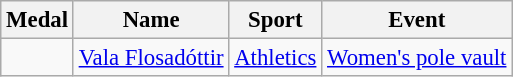<table class="wikitable sortable" style="font-size:95%">
<tr>
<th>Medal</th>
<th>Name</th>
<th>Sport</th>
<th>Event</th>
</tr>
<tr>
<td></td>
<td><a href='#'>Vala Flosadóttir</a></td>
<td><a href='#'>Athletics</a></td>
<td><a href='#'>Women's pole vault</a></td>
</tr>
</table>
